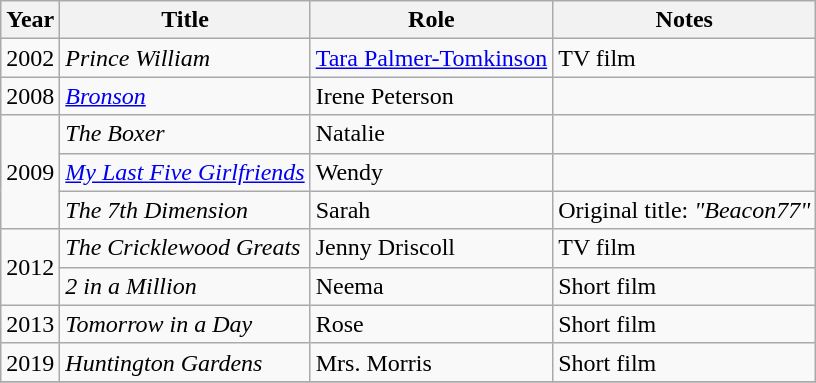<table class="wikitable sortable">
<tr>
<th>Year</th>
<th>Title</th>
<th>Role</th>
<th class="unsortable">Notes</th>
</tr>
<tr>
<td>2002</td>
<td><em>Prince William</em></td>
<td><a href='#'>Tara Palmer-Tomkinson</a></td>
<td>TV film</td>
</tr>
<tr>
<td>2008</td>
<td><em><a href='#'>Bronson</a></em></td>
<td>Irene Peterson</td>
<td></td>
</tr>
<tr>
<td rowspan=3>2009</td>
<td><em>The Boxer</em></td>
<td>Natalie</td>
<td></td>
</tr>
<tr>
<td><em><a href='#'>My Last Five Girlfriends</a></em></td>
<td>Wendy</td>
<td></td>
</tr>
<tr>
<td><em>The 7th Dimension</em></td>
<td>Sarah</td>
<td>Original title: <em>"Beacon77"</em></td>
</tr>
<tr>
<td rowspan=2>2012</td>
<td><em>The Cricklewood Greats</em></td>
<td>Jenny Driscoll</td>
<td>TV film</td>
</tr>
<tr>
<td><em>2 in a Million</em></td>
<td>Neema</td>
<td>Short film</td>
</tr>
<tr>
<td>2013</td>
<td><em>Tomorrow in a Day</em></td>
<td>Rose</td>
<td>Short film</td>
</tr>
<tr>
<td>2019</td>
<td><em>Huntington Gardens</em></td>
<td>Mrs. Morris</td>
<td>Short film</td>
</tr>
<tr>
</tr>
</table>
